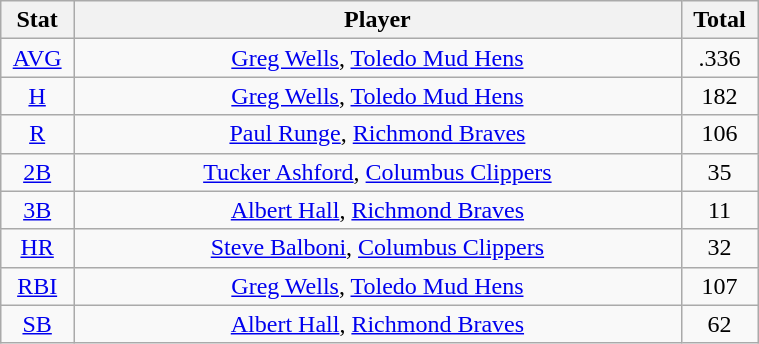<table class="wikitable" width="40%" style="text-align:center;">
<tr>
<th width="5%">Stat</th>
<th width="60%">Player</th>
<th width="5%">Total</th>
</tr>
<tr>
<td><a href='#'>AVG</a></td>
<td><a href='#'>Greg Wells</a>, <a href='#'>Toledo Mud Hens</a></td>
<td>.336</td>
</tr>
<tr>
<td><a href='#'>H</a></td>
<td><a href='#'>Greg Wells</a>, <a href='#'>Toledo Mud Hens</a></td>
<td>182</td>
</tr>
<tr>
<td><a href='#'>R</a></td>
<td><a href='#'>Paul Runge</a>, <a href='#'>Richmond Braves</a></td>
<td>106</td>
</tr>
<tr>
<td><a href='#'>2B</a></td>
<td><a href='#'>Tucker Ashford</a>, <a href='#'>Columbus Clippers</a></td>
<td>35</td>
</tr>
<tr>
<td><a href='#'>3B</a></td>
<td><a href='#'>Albert Hall</a>, <a href='#'>Richmond Braves</a></td>
<td>11</td>
</tr>
<tr>
<td><a href='#'>HR</a></td>
<td><a href='#'>Steve Balboni</a>, <a href='#'>Columbus Clippers</a></td>
<td>32</td>
</tr>
<tr>
<td><a href='#'>RBI</a></td>
<td><a href='#'>Greg Wells</a>, <a href='#'>Toledo Mud Hens</a></td>
<td>107</td>
</tr>
<tr>
<td><a href='#'>SB</a></td>
<td><a href='#'>Albert Hall</a>, <a href='#'>Richmond Braves</a></td>
<td>62</td>
</tr>
</table>
